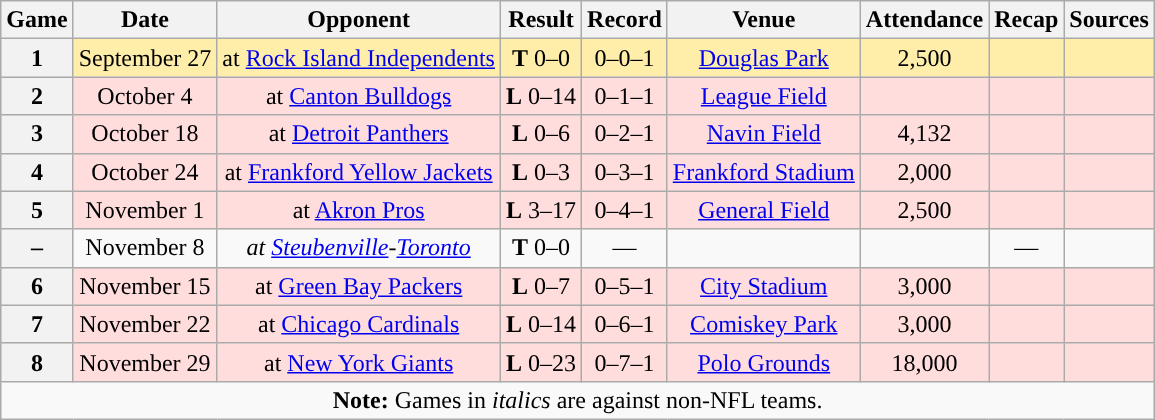<table class="wikitable" style="text-align:center">
<tr>
<th>Game</th>
<th>Date</th>
<th>Opponent</th>
<th>Result</th>
<th>Record</th>
<th>Venue</th>
<th>Attendance</th>
<th>Recap</th>
<th>Sources</th>
</tr>
<tr style="background: #ffeeaa;">
<th>1</th>
<td>September 27</td>
<td>at <a href='#'>Rock Island Independents</a></td>
<td><strong>T</strong> 0–0</td>
<td>0–0–1</td>
<td><a href='#'>Douglas Park</a></td>
<td>2,500 </td>
<td></td>
<td></td>
</tr>
<tr style="background: #ffdddd;">
<th>2</th>
<td>October 4</td>
<td>at <a href='#'>Canton Bulldogs</a></td>
<td><strong>L</strong> 0–14</td>
<td>0–1–1</td>
<td><a href='#'>League Field</a></td>
<td></td>
<td></td>
<td></td>
</tr>
<tr style="background: #ffdddd;">
<th>3</th>
<td>October 18</td>
<td>at <a href='#'>Detroit Panthers</a></td>
<td><strong>L</strong> 0–6</td>
<td>0–2–1</td>
<td><a href='#'>Navin Field</a></td>
<td>4,132</td>
<td></td>
<td></td>
</tr>
<tr style="background: #ffdddd;">
<th>4</th>
<td>October 24</td>
<td>at <a href='#'>Frankford Yellow Jackets</a></td>
<td><strong>L</strong> 0–3</td>
<td>0–3–1</td>
<td><a href='#'>Frankford Stadium</a></td>
<td>2,000</td>
<td></td>
<td></td>
</tr>
<tr style="background: #ffdddd;">
<th>5</th>
<td>November 1</td>
<td>at <a href='#'>Akron Pros</a></td>
<td><strong>L</strong> 3–17</td>
<td>0–4–1</td>
<td><a href='#'>General Field</a></td>
<td style="text-align: center;">2,500</td>
<td></td>
<td></td>
</tr>
<tr>
<th>–</th>
<td>November 8</td>
<td><em>at <a href='#'>Steubenville</a>-<a href='#'>Toronto</a></em></td>
<td><strong>T</strong> 0–0</td>
<td>—</td>
<td></td>
<td></td>
<td>—</td>
<td></td>
</tr>
<tr style="background: #ffdddd;">
<th>6</th>
<td>November 15</td>
<td>at <a href='#'>Green Bay Packers</a></td>
<td><strong>L</strong> 0–7</td>
<td>0–5–1</td>
<td><a href='#'>City Stadium</a></td>
<td>3,000</td>
<td></td>
<td></td>
</tr>
<tr style="background: #ffdddd;">
<th>7</th>
<td>November 22</td>
<td>at <a href='#'>Chicago Cardinals</a></td>
<td><strong>L</strong> 0–14</td>
<td>0–6–1</td>
<td><a href='#'>Comiskey Park</a></td>
<td>3,000</td>
<td></td>
<td></td>
</tr>
<tr style="background: #ffdddd;">
<th>8</th>
<td>November 29</td>
<td>at <a href='#'>New York Giants</a></td>
<td><strong>L</strong> 0–23</td>
<td>0–7–1</td>
<td><a href='#'>Polo Grounds</a></td>
<td>18,000</td>
<td></td>
<td></td>
</tr>
<tr>
<td colspan="10"><strong>Note:</strong> Games in <em>italics</em> are against non-NFL teams.</td>
</tr>
</table>
